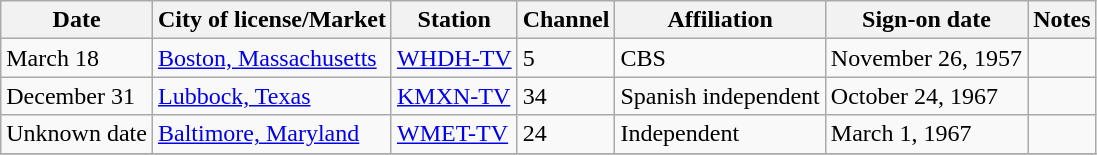<table class="wikitable sortable">
<tr>
<th>Date</th>
<th>City of license/Market</th>
<th>Station</th>
<th>Channel</th>
<th>Affiliation</th>
<th>Sign-on date</th>
<th>Notes</th>
</tr>
<tr>
<td>March 18</td>
<td><a href='#'>Boston, Massachusetts</a></td>
<td><a href='#'>WHDH-TV</a></td>
<td>5</td>
<td>CBS</td>
<td>November 26, 1957</td>
<td></td>
</tr>
<tr>
<td>December 31</td>
<td><a href='#'>Lubbock, Texas</a></td>
<td><a href='#'>KMXN-TV</a></td>
<td>34</td>
<td>Spanish independent</td>
<td>October 24, 1967</td>
<td></td>
</tr>
<tr>
<td>Unknown date</td>
<td><a href='#'>Baltimore, Maryland</a></td>
<td><a href='#'>WMET-TV</a></td>
<td>24</td>
<td>Independent</td>
<td>March 1, 1967</td>
<td></td>
</tr>
<tr>
</tr>
</table>
